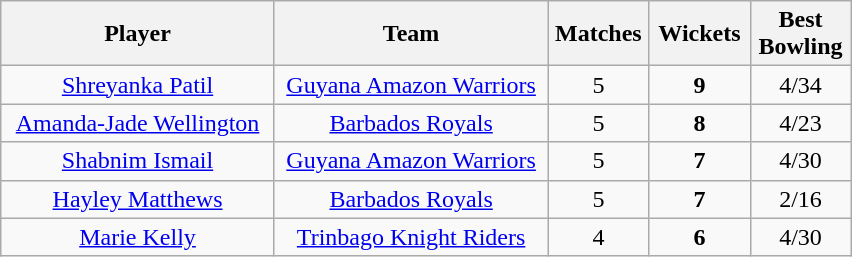<table class="wikitable" style="text-align:center">
<tr>
<th width=175>Player</th>
<th width=175>Team</th>
<th width=60>Matches</th>
<th width=60>Wickets</th>
<th width=60>Best Bowling</th>
</tr>
<tr>
<td><a href='#'>Shreyanka Patil</a></td>
<td><a href='#'>Guyana Amazon Warriors</a></td>
<td>5</td>
<td><strong>9</strong></td>
<td>4/34</td>
</tr>
<tr>
<td><a href='#'>Amanda-Jade Wellington</a></td>
<td><a href='#'>Barbados Royals</a></td>
<td>5</td>
<td><strong>8</strong></td>
<td>4/23</td>
</tr>
<tr>
<td><a href='#'>Shabnim Ismail</a></td>
<td><a href='#'>Guyana Amazon Warriors</a></td>
<td>5</td>
<td><strong>7</strong></td>
<td>4/30</td>
</tr>
<tr>
<td><a href='#'>Hayley Matthews</a></td>
<td><a href='#'>Barbados Royals</a></td>
<td>5</td>
<td><strong>7</strong></td>
<td>2/16</td>
</tr>
<tr>
<td><a href='#'>Marie Kelly</a></td>
<td><a href='#'>Trinbago Knight Riders</a></td>
<td>4</td>
<td><strong>6</strong></td>
<td>4/30</td>
</tr>
</table>
